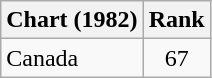<table class="wikitable">
<tr>
<th>Chart (1982)</th>
<th>Rank</th>
</tr>
<tr>
<td>Canada</td>
<td style="text-align:center;">67</td>
</tr>
</table>
